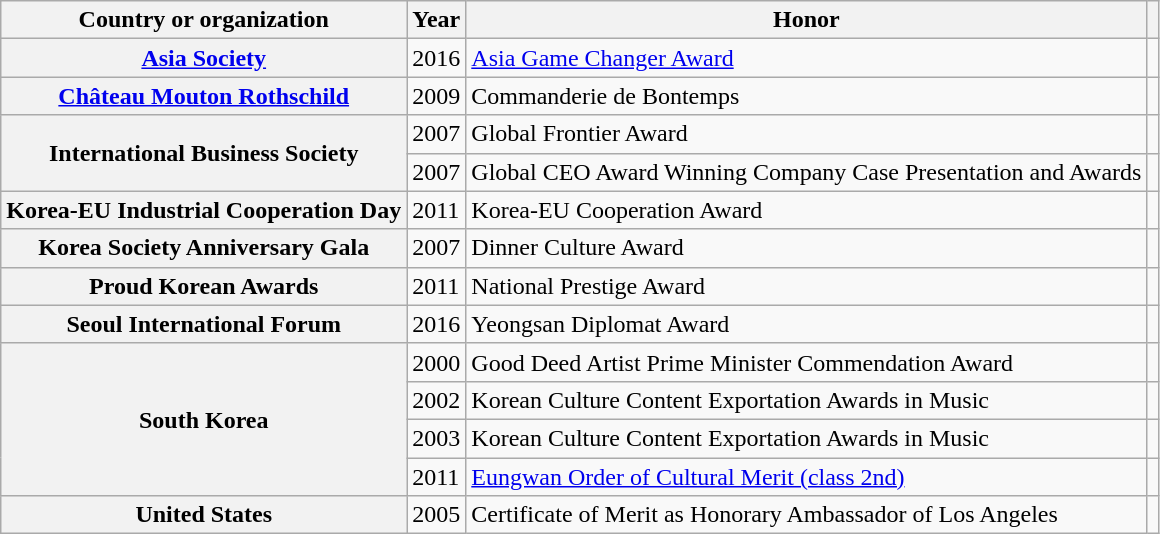<table class="wikitable sortable plainrowheaders" style="margin-right: 0;">
<tr>
<th scope="col">Country or organization</th>
<th scope="col">Year</th>
<th scope="col">Honor</th>
<th scope="col" class="unsortable"></th>
</tr>
<tr>
<th scope="row"><a href='#'>Asia Society</a></th>
<td>2016</td>
<td><a href='#'>Asia Game Changer Award</a></td>
<td></td>
</tr>
<tr>
<th scope="row"><a href='#'>Château Mouton Rothschild</a></th>
<td>2009</td>
<td>Commanderie de Bontemps</td>
<td></td>
</tr>
<tr>
<th scope="row" rowspan="2">International Business Society</th>
<td>2007</td>
<td>Global Frontier Award</td>
<td></td>
</tr>
<tr>
<td>2007</td>
<td>Global CEO Award Winning Company Case Presentation and Awards</td>
<td></td>
</tr>
<tr>
<th scope="row">Korea-EU Industrial Cooperation Day</th>
<td>2011</td>
<td>Korea-EU Cooperation Award</td>
<td></td>
</tr>
<tr>
<th scope="row">Korea Society Anniversary Gala</th>
<td>2007</td>
<td>Dinner Culture Award</td>
<td></td>
</tr>
<tr>
<th scope="row">Proud Korean Awards</th>
<td>2011</td>
<td>National Prestige Award</td>
<td></td>
</tr>
<tr>
<th scope="row">Seoul International Forum</th>
<td>2016</td>
<td>Yeongsan Diplomat Award</td>
<td></td>
</tr>
<tr>
<th scope="row" rowspan="4">South Korea</th>
<td>2000</td>
<td>Good Deed Artist Prime Minister Commendation Award</td>
<td></td>
</tr>
<tr>
<td>2002</td>
<td>Korean Culture Content Exportation Awards in Music</td>
<td></td>
</tr>
<tr>
<td>2003</td>
<td>Korean Culture Content Exportation Awards in Music</td>
<td></td>
</tr>
<tr>
<td>2011</td>
<td><a href='#'>Eungwan Order of Cultural Merit (class 2nd)</a></td>
<td></td>
</tr>
<tr>
<th scope="row">United States</th>
<td>2005</td>
<td>Certificate of Merit as Honorary Ambassador of Los Angeles</td>
<td></td>
</tr>
</table>
